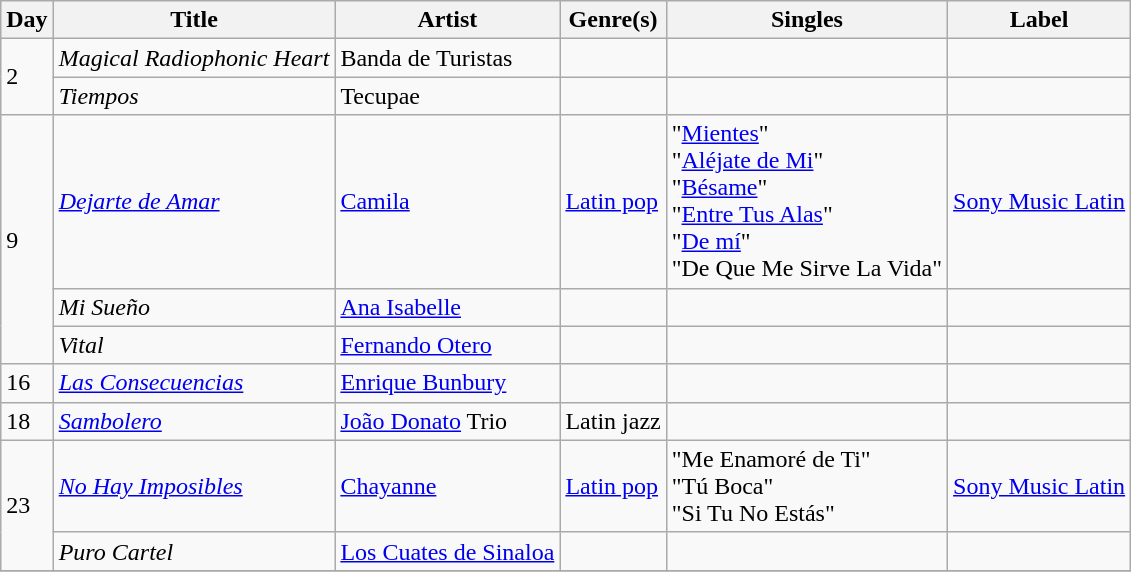<table class="wikitable sortable" style="text-align: left;">
<tr>
<th>Day</th>
<th>Title</th>
<th>Artist</th>
<th>Genre(s)</th>
<th>Singles</th>
<th>Label</th>
</tr>
<tr>
<td rowspan="2">2</td>
<td><em>Magical Radiophonic Heart</em></td>
<td>Banda de Turistas</td>
<td></td>
<td></td>
<td></td>
</tr>
<tr>
<td><em>Tiempos</em></td>
<td>Tecupae</td>
<td></td>
<td></td>
<td></td>
</tr>
<tr>
<td rowspan="3">9</td>
<td><em><a href='#'>Dejarte de Amar</a></em></td>
<td><a href='#'>Camila</a></td>
<td><a href='#'>Latin pop</a></td>
<td>"<a href='#'>Mientes</a>"<br>"<a href='#'>Aléjate de Mi</a>"<br>"<a href='#'>Bésame</a>"<br>"<a href='#'>Entre Tus Alas</a>"<br>"<a href='#'>De mí</a>"<br>"De Que Me Sirve La Vida"</td>
<td><a href='#'>Sony Music Latin</a></td>
</tr>
<tr>
<td><em>Mi Sueño</em></td>
<td><a href='#'>Ana Isabelle</a></td>
<td></td>
<td></td>
<td></td>
</tr>
<tr>
<td><em>Vital</em></td>
<td><a href='#'>Fernando Otero</a></td>
<td></td>
<td></td>
<td></td>
</tr>
<tr>
<td>16</td>
<td><em><a href='#'>Las Consecuencias</a></em></td>
<td><a href='#'>Enrique Bunbury</a></td>
<td></td>
<td></td>
<td></td>
</tr>
<tr>
<td>18</td>
<td><em><a href='#'>Sambolero</a></em></td>
<td><a href='#'>João Donato</a> Trio</td>
<td>Latin jazz</td>
<td></td>
<td></td>
</tr>
<tr>
<td rowspan="2">23</td>
<td><em><a href='#'>No Hay Imposibles</a></em></td>
<td><a href='#'>Chayanne</a></td>
<td><a href='#'>Latin pop</a></td>
<td>"Me Enamoré de Ti"<br>"Tú Boca"<br>"Si Tu No Estás"</td>
<td><a href='#'>Sony Music Latin</a></td>
</tr>
<tr>
<td><em>Puro Cartel</em></td>
<td><a href='#'>Los Cuates de Sinaloa</a></td>
<td></td>
<td></td>
<td></td>
</tr>
<tr>
</tr>
</table>
